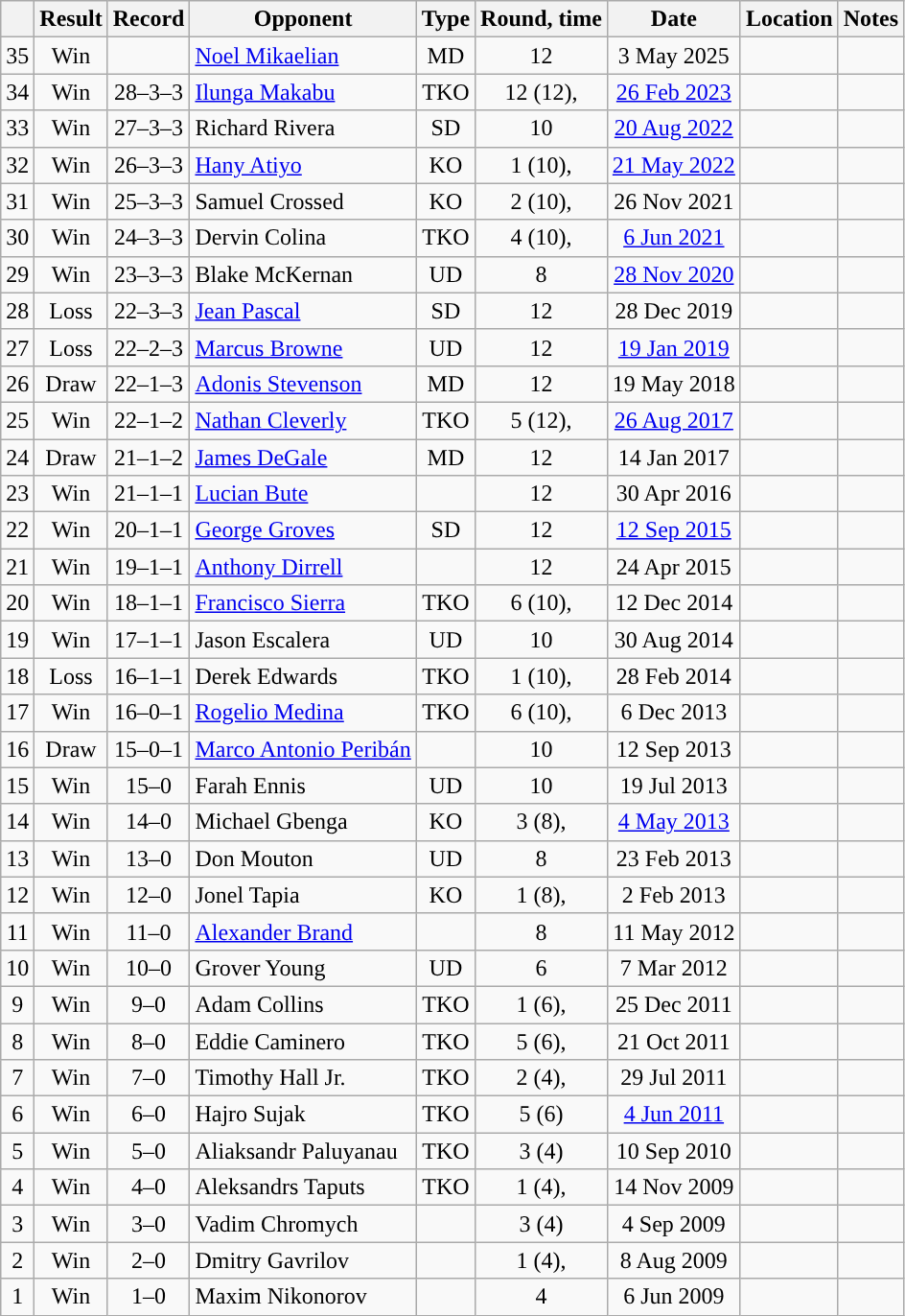<table class="wikitable" style="text-align:center">
<tr>
<th></th>
<th>Result</th>
<th>Record</th>
<th>Opponent</th>
<th>Type</th>
<th>Round, time</th>
<th>Date</th>
<th>Location</th>
<th>Notes</th>
</tr>
<tr>
<td>35</td>
<td>Win</td>
<td></td>
<td style="text-align:left;"><a href='#'>Noel Mikaelian</a></td>
<td>MD</td>
<td>12</td>
<td>3 May 2025</td>
<td style="text-align:left;"></td>
<td style="text-align:left;"></td>
</tr>
<tr>
<td>34</td>
<td>Win</td>
<td>28–3–3</td>
<td style="text-align:left;"><a href='#'>Ilunga Makabu</a></td>
<td>TKO</td>
<td>12 (12), </td>
<td><a href='#'>26 Feb 2023</a></td>
<td style="text-align:left;"></td>
<td style="text-align:left;"></td>
</tr>
<tr>
<td>33</td>
<td>Win</td>
<td>27–3–3</td>
<td style="text-align:left;">Richard Rivera</td>
<td>SD</td>
<td>10</td>
<td><a href='#'>20 Aug 2022</a></td>
<td style="text-align:left;"></td>
<td></td>
</tr>
<tr>
<td>32</td>
<td>Win</td>
<td>26–3–3</td>
<td style="text-align:left;"><a href='#'>Hany Atiyo</a></td>
<td>KO</td>
<td>1 (10), </td>
<td><a href='#'>21 May 2022</a></td>
<td style="text-align:left;"></td>
<td></td>
</tr>
<tr>
<td>31</td>
<td>Win</td>
<td>25–3–3</td>
<td style="text-align:left;">Samuel Crossed</td>
<td>KO</td>
<td>2 (10), </td>
<td>26 Nov 2021</td>
<td style="text-align:left;"></td>
<td></td>
</tr>
<tr>
<td>30</td>
<td>Win</td>
<td>24–3–3</td>
<td style="text-align:left;">Dervin Colina</td>
<td>TKO</td>
<td>4 (10), </td>
<td><a href='#'>6 Jun 2021</a></td>
<td style="text-align:left;"></td>
<td></td>
</tr>
<tr>
<td>29</td>
<td>Win</td>
<td>23–3–3</td>
<td style="text-align:left;">Blake McKernan</td>
<td>UD</td>
<td>8</td>
<td><a href='#'>28 Nov 2020</a></td>
<td style="text-align:left;"></td>
<td></td>
</tr>
<tr>
<td>28</td>
<td>Loss</td>
<td>22–3–3</td>
<td style="text-align:left;"><a href='#'>Jean Pascal</a></td>
<td>SD</td>
<td>12</td>
<td>28 Dec 2019</td>
<td style="text-align:left;"></td>
<td style="text-align:left;"></td>
</tr>
<tr>
<td>27</td>
<td>Loss</td>
<td>22–2–3</td>
<td style="text-align:left;"><a href='#'>Marcus Browne</a></td>
<td>UD</td>
<td>12</td>
<td><a href='#'>19 Jan 2019</a></td>
<td style="text-align:left;"></td>
<td style="text-align:left;"></td>
</tr>
<tr>
<td>26</td>
<td>Draw</td>
<td>22–1–3</td>
<td style="text-align:left;"><a href='#'>Adonis Stevenson</a></td>
<td>MD</td>
<td>12</td>
<td>19 May 2018</td>
<td style="text-align:left;"></td>
<td style="text-align:left;"></td>
</tr>
<tr>
<td>25</td>
<td>Win</td>
<td>22–1–2</td>
<td style="text-align:left;"><a href='#'>Nathan Cleverly</a></td>
<td>TKO</td>
<td>5 (12), </td>
<td><a href='#'>26 Aug 2017</a></td>
<td style="text-align:left;"></td>
<td style="text-align:left;"></td>
</tr>
<tr>
<td>24</td>
<td>Draw</td>
<td>21–1–2</td>
<td style="text-align:left;"><a href='#'>James DeGale</a></td>
<td>MD</td>
<td>12</td>
<td>14 Jan 2017</td>
<td style="text-align:left;"></td>
<td style="text-align:left;"></td>
</tr>
<tr>
<td>23</td>
<td>Win</td>
<td>21–1–1</td>
<td style="text-align:left;"><a href='#'>Lucian Bute</a></td>
<td></td>
<td>12</td>
<td>30 Apr 2016</td>
<td style="text-align:left;"></td>
<td style="text-align:left;"></td>
</tr>
<tr>
<td>22</td>
<td>Win</td>
<td>20–1–1</td>
<td style="text-align:left;"><a href='#'>George Groves</a></td>
<td>SD</td>
<td>12</td>
<td><a href='#'>12 Sep 2015</a></td>
<td style="text-align:left;"></td>
<td style="text-align:left;"></td>
</tr>
<tr>
<td>21</td>
<td>Win</td>
<td>19–1–1</td>
<td style="text-align:left;"><a href='#'>Anthony Dirrell</a></td>
<td></td>
<td>12</td>
<td>24 Apr 2015</td>
<td style="text-align:left;"></td>
<td style="text-align:left;"></td>
</tr>
<tr>
<td>20</td>
<td>Win</td>
<td>18–1–1</td>
<td style="text-align:left;"><a href='#'>Francisco Sierra</a></td>
<td>TKO</td>
<td>6 (10), </td>
<td>12 Dec 2014</td>
<td style="text-align:left;"></td>
<td></td>
</tr>
<tr>
<td>19</td>
<td>Win</td>
<td>17–1–1</td>
<td style="text-align:left;">Jason Escalera</td>
<td>UD</td>
<td>10</td>
<td>30 Aug 2014</td>
<td style="text-align:left;"></td>
<td></td>
</tr>
<tr>
<td>18</td>
<td>Loss</td>
<td>16–1–1</td>
<td style="text-align:left;">Derek Edwards</td>
<td>TKO</td>
<td>1 (10), </td>
<td>28 Feb 2014</td>
<td style="text-align:left;"></td>
<td></td>
</tr>
<tr>
<td>17</td>
<td>Win</td>
<td>16–0–1</td>
<td style="text-align:left;"><a href='#'>Rogelio Medina</a></td>
<td>TKO</td>
<td>6 (10), </td>
<td>6 Dec 2013</td>
<td style="text-align:left;"></td>
<td></td>
</tr>
<tr>
<td>16</td>
<td>Draw</td>
<td>15–0–1</td>
<td style="text-align:left;"><a href='#'>Marco Antonio Peribán</a></td>
<td></td>
<td>10</td>
<td>12 Sep 2013</td>
<td style="text-align:left;"></td>
<td style="text-align:left;"></td>
</tr>
<tr>
<td>15</td>
<td>Win</td>
<td>15–0</td>
<td style="text-align:left;">Farah Ennis</td>
<td>UD</td>
<td>10</td>
<td>19 Jul 2013</td>
<td style="text-align:left;"></td>
<td></td>
</tr>
<tr>
<td>14</td>
<td>Win</td>
<td>14–0</td>
<td style="text-align:left;">Michael Gbenga</td>
<td>KO</td>
<td>3 (8), </td>
<td><a href='#'>4 May 2013</a></td>
<td style="text-align:left;"></td>
<td></td>
</tr>
<tr>
<td>13</td>
<td>Win</td>
<td>13–0</td>
<td style="text-align:left;">Don Mouton</td>
<td>UD</td>
<td>8</td>
<td>23 Feb 2013</td>
<td style="text-align:left;"></td>
<td></td>
</tr>
<tr>
<td>12</td>
<td>Win</td>
<td>12–0</td>
<td style="text-align:left;">Jonel Tapia</td>
<td>KO</td>
<td>1 (8), </td>
<td>2 Feb 2013</td>
<td style="text-align:left;"></td>
<td></td>
</tr>
<tr>
<td>11</td>
<td>Win</td>
<td>11–0</td>
<td style="text-align:left;"><a href='#'>Alexander Brand</a></td>
<td></td>
<td>8</td>
<td>11 May 2012</td>
<td style="text-align:left;"></td>
<td></td>
</tr>
<tr>
<td>10</td>
<td>Win</td>
<td>10–0</td>
<td style="text-align:left;">Grover Young</td>
<td>UD</td>
<td>6</td>
<td>7 Mar 2012</td>
<td style="text-align:left;"></td>
<td></td>
</tr>
<tr>
<td>9</td>
<td>Win</td>
<td>9–0</td>
<td style="text-align:left;">Adam Collins</td>
<td>TKO</td>
<td>1 (6), </td>
<td>25 Dec 2011</td>
<td style="text-align:left;"></td>
<td></td>
</tr>
<tr>
<td>8</td>
<td>Win</td>
<td>8–0</td>
<td style="text-align:left;">Eddie Caminero</td>
<td>TKO</td>
<td>5 (6), </td>
<td>21 Oct 2011</td>
<td style="text-align:left;"></td>
<td></td>
</tr>
<tr>
<td>7</td>
<td>Win</td>
<td>7–0</td>
<td style="text-align:left;">Timothy Hall Jr.</td>
<td>TKO</td>
<td>2 (4), </td>
<td>29 Jul 2011</td>
<td style="text-align:left;"></td>
<td></td>
</tr>
<tr>
<td>6</td>
<td>Win</td>
<td>6–0</td>
<td style="text-align:left;">Hajro Sujak</td>
<td>TKO</td>
<td>5 (6)</td>
<td><a href='#'>4 Jun 2011</a></td>
<td style="text-align:left;"></td>
<td></td>
</tr>
<tr>
<td>5</td>
<td>Win</td>
<td>5–0</td>
<td style="text-align:left;">Aliaksandr Paluyanau</td>
<td>TKO</td>
<td>3 (4)</td>
<td>10 Sep 2010</td>
<td style="text-align:left;"></td>
<td></td>
</tr>
<tr>
<td>4</td>
<td>Win</td>
<td>4–0</td>
<td style="text-align:left;">Aleksandrs Taputs</td>
<td>TKO</td>
<td>1 (4), </td>
<td>14 Nov 2009</td>
<td style="text-align:left;"></td>
<td></td>
</tr>
<tr>
<td>3</td>
<td>Win</td>
<td>3–0</td>
<td style="text-align:left;">Vadim Chromych</td>
<td></td>
<td>3 (4)</td>
<td>4 Sep 2009</td>
<td style="text-align:left;"></td>
<td></td>
</tr>
<tr>
<td>2</td>
<td>Win</td>
<td>2–0</td>
<td style="text-align:left;">Dmitry Gavrilov</td>
<td></td>
<td>1 (4), </td>
<td>8 Aug 2009</td>
<td style="text-align:left;"></td>
<td></td>
</tr>
<tr>
<td>1</td>
<td>Win</td>
<td>1–0</td>
<td style="text-align:left;">Maxim Nikonorov</td>
<td></td>
<td>4</td>
<td>6 Jun 2009</td>
<td style="text-align:left;"></td>
<td></td>
</tr>
</table>
